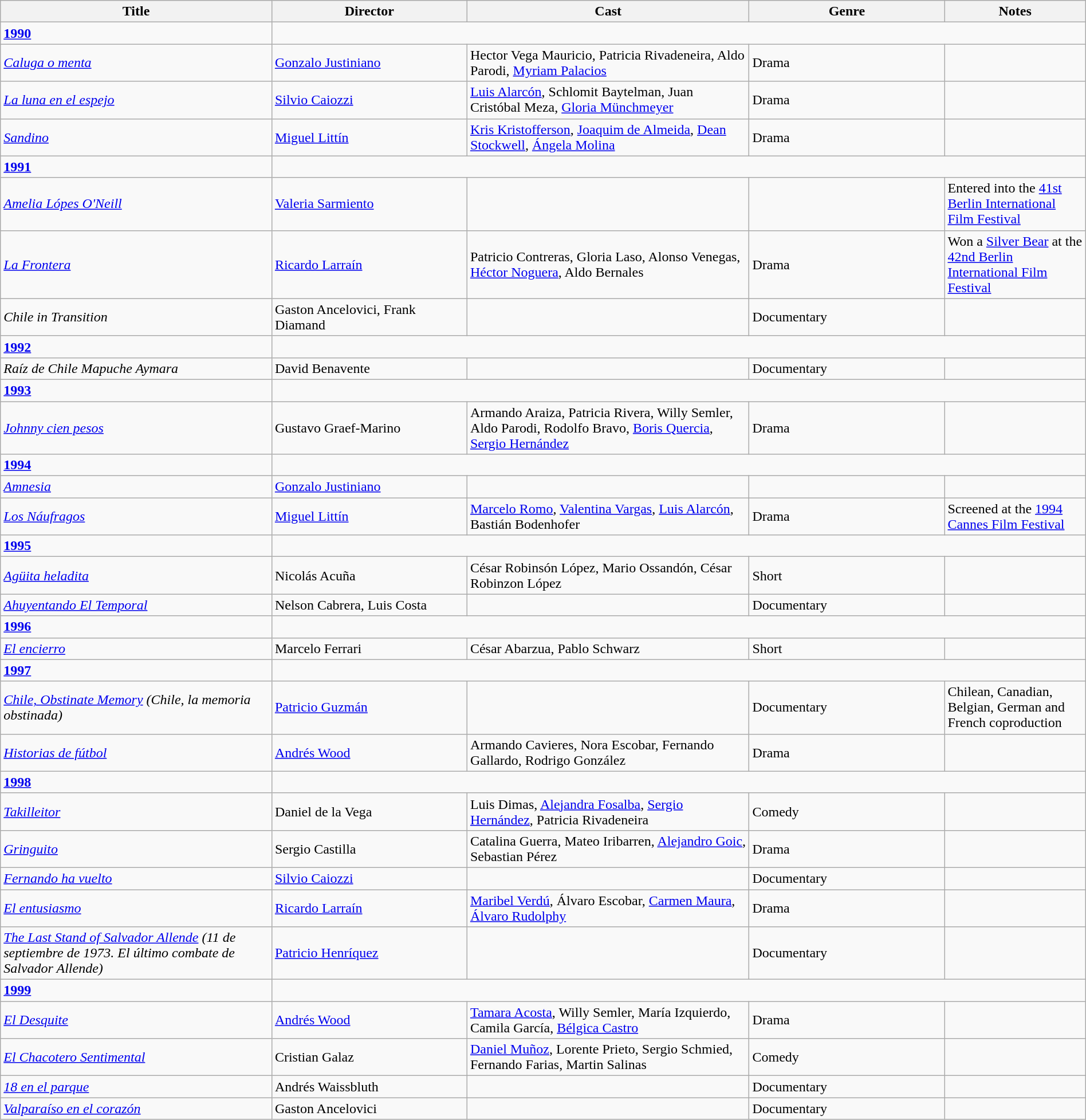<table class="wikitable" width= "100%">
<tr>
<th width=25%>Title</th>
<th width=18%>Director</th>
<th width=26%>Cast</th>
<th width=18%>Genre</th>
<th width=13%>Notes</th>
</tr>
<tr>
<td><strong><a href='#'>1990</a></strong></td>
</tr>
<tr>
<td><em><a href='#'>Caluga o menta</a></em></td>
<td><a href='#'>Gonzalo Justiniano</a></td>
<td>Hector Vega Mauricio, Patricia Rivadeneira, Aldo Parodi, <a href='#'>Myriam Palacios</a></td>
<td>Drama</td>
<td></td>
</tr>
<tr>
<td><em><a href='#'>La luna en el espejo</a></em></td>
<td><a href='#'>Silvio Caiozzi</a></td>
<td><a href='#'>Luis Alarcón</a>, Schlomit Baytelman, Juan Cristóbal Meza, <a href='#'>Gloria Münchmeyer</a></td>
<td>Drama</td>
<td></td>
</tr>
<tr>
<td><em><a href='#'>Sandino</a></em></td>
<td><a href='#'>Miguel Littín</a></td>
<td><a href='#'>Kris Kristofferson</a>, <a href='#'>Joaquim de Almeida</a>, <a href='#'>Dean Stockwell</a>, <a href='#'>Ángela Molina</a></td>
<td>Drama</td>
<td></td>
</tr>
<tr>
<td><strong><a href='#'>1991</a></strong></td>
</tr>
<tr>
<td><em><a href='#'>Amelia Lópes O'Neill</a></em></td>
<td><a href='#'>Valeria Sarmiento</a></td>
<td></td>
<td></td>
<td>Entered into the <a href='#'>41st Berlin International Film Festival</a></td>
</tr>
<tr>
<td><em><a href='#'>La Frontera</a></em></td>
<td><a href='#'>Ricardo Larraín</a></td>
<td>Patricio Contreras, Gloria Laso, Alonso Venegas, <a href='#'>Héctor Noguera</a>, Aldo Bernales</td>
<td>Drama</td>
<td>Won a <a href='#'>Silver Bear</a> at the <a href='#'>42nd Berlin International Film Festival</a></td>
</tr>
<tr>
<td><em>Chile in Transition</em></td>
<td>Gaston Ancelovici, Frank Diamand</td>
<td></td>
<td>Documentary</td>
<td></td>
</tr>
<tr>
<td><strong><a href='#'>1992</a></strong></td>
</tr>
<tr>
<td><em>Raíz de Chile Mapuche Aymara</em></td>
<td>David Benavente</td>
<td></td>
<td>Documentary</td>
<td></td>
</tr>
<tr>
<td><strong><a href='#'>1993</a></strong></td>
</tr>
<tr>
<td><em><a href='#'>Johnny cien pesos</a></em></td>
<td>Gustavo Graef-Marino</td>
<td>Armando Araiza, Patricia Rivera, Willy Semler, Aldo Parodi, Rodolfo Bravo, <a href='#'>Boris Quercia</a>, <a href='#'>Sergio Hernández</a></td>
<td>Drama</td>
<td></td>
</tr>
<tr>
<td><strong><a href='#'>1994</a></strong></td>
</tr>
<tr>
<td><em><a href='#'>Amnesia</a></em></td>
<td><a href='#'>Gonzalo Justiniano</a></td>
<td></td>
<td></td>
<td></td>
</tr>
<tr>
<td><em><a href='#'>Los Náufragos</a></em></td>
<td><a href='#'>Miguel Littín</a></td>
<td><a href='#'>Marcelo Romo</a>, <a href='#'>Valentina Vargas</a>, <a href='#'>Luis Alarcón</a>, Bastián Bodenhofer</td>
<td>Drama</td>
<td>Screened at the <a href='#'>1994 Cannes Film Festival</a></td>
</tr>
<tr>
<td><strong><a href='#'>1995</a></strong></td>
</tr>
<tr>
<td><em><a href='#'>Agüita heladita</a></em></td>
<td>Nicolás Acuña</td>
<td>César Robinsón López, Mario Ossandón, César Robinzon López</td>
<td>Short</td>
<td></td>
</tr>
<tr>
<td><em><a href='#'>Ahuyentando El Temporal</a> </em></td>
<td>Nelson Cabrera, Luis Costa</td>
<td></td>
<td>Documentary</td>
<td></td>
</tr>
<tr>
<td><strong><a href='#'>1996</a></strong></td>
</tr>
<tr>
<td><em><a href='#'>El encierro</a> </em></td>
<td>Marcelo Ferrari</td>
<td>César Abarzua, Pablo Schwarz</td>
<td>Short</td>
<td></td>
</tr>
<tr>
<td><strong><a href='#'>1997</a></strong></td>
</tr>
<tr>
<td><em><a href='#'>Chile, Obstinate Memory</a> (Chile, la memoria obstinada)</em></td>
<td><a href='#'>Patricio Guzmán</a></td>
<td></td>
<td>Documentary</td>
<td>Chilean, Canadian, Belgian, German and French coproduction</td>
</tr>
<tr>
<td><em><a href='#'>Historias de fútbol</a></em></td>
<td><a href='#'>Andrés Wood</a></td>
<td>Armando Cavieres, Nora Escobar, Fernando Gallardo, Rodrigo González</td>
<td>Drama</td>
<td></td>
</tr>
<tr>
<td><strong><a href='#'>1998</a></strong></td>
</tr>
<tr>
<td><em><a href='#'>Takilleitor</a></em></td>
<td>Daniel de la Vega</td>
<td>Luis Dimas, <a href='#'>Alejandra Fosalba</a>, <a href='#'>Sergio Hernández</a>, Patricia Rivadeneira</td>
<td>Comedy</td>
<td></td>
</tr>
<tr>
<td><em><a href='#'>Gringuito</a></em></td>
<td>Sergio Castilla</td>
<td>Catalina Guerra, Mateo Iribarren, <a href='#'>Alejandro Goic</a>, Sebastian Pérez</td>
<td>Drama</td>
<td></td>
</tr>
<tr>
<td><em><a href='#'>Fernando ha vuelto</a></em></td>
<td><a href='#'>Silvio Caiozzi</a></td>
<td></td>
<td>Documentary</td>
<td></td>
</tr>
<tr>
<td><em><a href='#'>El entusiasmo</a></em></td>
<td><a href='#'>Ricardo Larraín</a></td>
<td><a href='#'>Maribel Verdú</a>, Álvaro Escobar, <a href='#'>Carmen Maura</a>, <a href='#'>Álvaro Rudolphy</a></td>
<td>Drama</td>
<td></td>
</tr>
<tr>
<td><em><a href='#'>The Last Stand of Salvador Allende</a> (11 de septiembre de 1973. El último combate de Salvador Allende)</em></td>
<td><a href='#'>Patricio Henríquez</a></td>
<td></td>
<td>Documentary</td>
<td></td>
</tr>
<tr>
<td><strong><a href='#'>1999</a></strong></td>
</tr>
<tr>
<td><em><a href='#'>El Desquite</a></em></td>
<td><a href='#'>Andrés Wood</a></td>
<td><a href='#'>Tamara Acosta</a>, Willy Semler, María Izquierdo, Camila García, <a href='#'>Bélgica Castro</a></td>
<td>Drama</td>
<td></td>
</tr>
<tr>
<td><em><a href='#'>El Chacotero Sentimental</a></em></td>
<td>Cristian Galaz</td>
<td><a href='#'>Daniel Muñoz</a>, Lorente Prieto, Sergio Schmied, Fernando Farias, Martin Salinas</td>
<td>Comedy</td>
<td></td>
</tr>
<tr>
<td><em><a href='#'>18 en el parque</a></em></td>
<td>Andrés Waissbluth</td>
<td></td>
<td>Documentary</td>
<td></td>
</tr>
<tr>
<td><em><a href='#'>Valparaíso en el corazón</a></em></td>
<td>Gaston Ancelovici</td>
<td></td>
<td>Documentary</td>
<td></td>
</tr>
</table>
